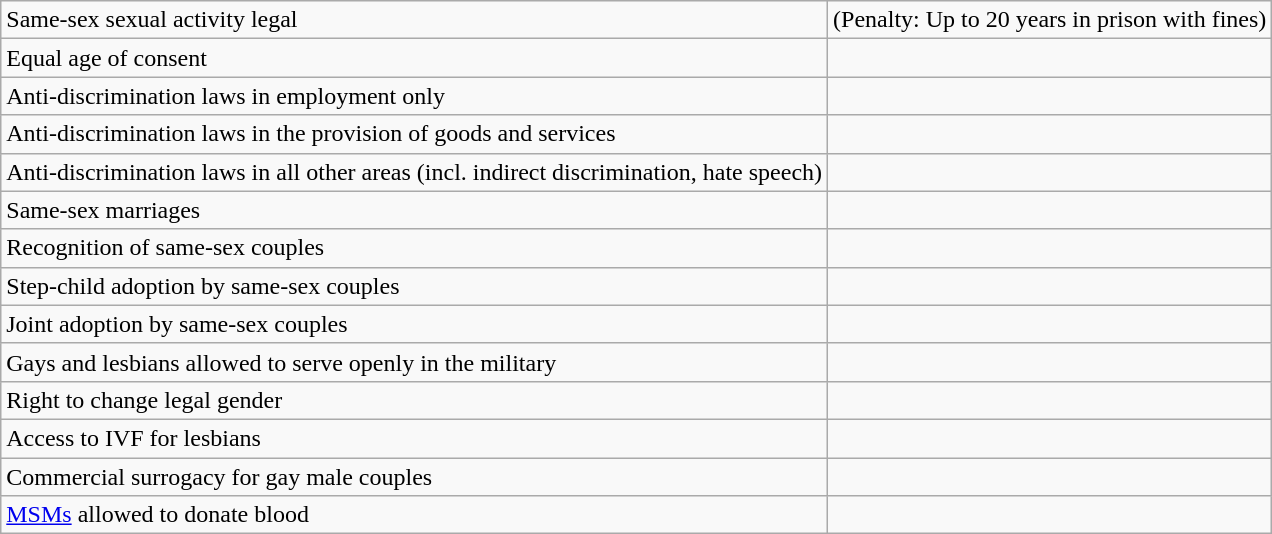<table class="wikitable">
<tr>
<td>Same-sex sexual activity legal</td>
<td> (Penalty: Up to 20 years in prison with fines)</td>
</tr>
<tr>
<td>Equal age of consent</td>
<td></td>
</tr>
<tr>
<td>Anti-discrimination laws in employment only</td>
<td></td>
</tr>
<tr>
<td>Anti-discrimination laws in the provision of goods and services</td>
<td></td>
</tr>
<tr>
<td>Anti-discrimination laws in all other areas (incl. indirect discrimination, hate speech)</td>
<td></td>
</tr>
<tr>
<td>Same-sex marriages</td>
<td></td>
</tr>
<tr>
<td>Recognition of same-sex couples</td>
<td></td>
</tr>
<tr>
<td>Step-child adoption by same-sex couples</td>
<td></td>
</tr>
<tr>
<td>Joint adoption by same-sex couples</td>
<td></td>
</tr>
<tr>
<td>Gays and lesbians allowed to serve openly in the military</td>
<td></td>
</tr>
<tr>
<td>Right to change legal gender</td>
<td></td>
</tr>
<tr>
<td>Access to IVF for lesbians</td>
<td></td>
</tr>
<tr>
<td>Commercial surrogacy for gay male couples</td>
<td></td>
</tr>
<tr>
<td><a href='#'>MSMs</a> allowed to donate blood</td>
<td></td>
</tr>
</table>
